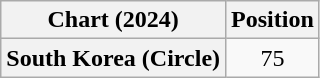<table class="wikitable plainrowheaders" style="text-align:center">
<tr>
<th scope="col">Chart (2024)</th>
<th scope="col">Position</th>
</tr>
<tr>
<th scope="row">South Korea (Circle)</th>
<td>75</td>
</tr>
</table>
